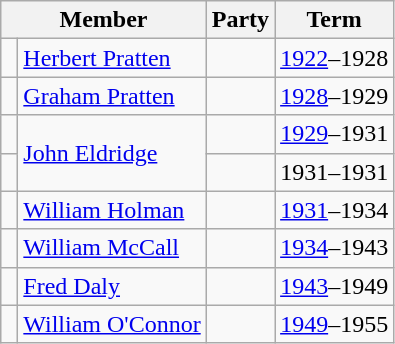<table class="wikitable">
<tr>
<th colspan="2">Member</th>
<th>Party</th>
<th>Term</th>
</tr>
<tr>
<td> </td>
<td><a href='#'>Herbert Pratten</a></td>
<td></td>
<td><a href='#'>1922</a>–1928</td>
</tr>
<tr>
<td> </td>
<td><a href='#'>Graham Pratten</a></td>
<td></td>
<td><a href='#'>1928</a>–1929</td>
</tr>
<tr>
<td> </td>
<td rowspan="2"><a href='#'>John Eldridge</a></td>
<td></td>
<td><a href='#'>1929</a>–1931</td>
</tr>
<tr>
<td> </td>
<td></td>
<td>1931–1931</td>
</tr>
<tr>
<td> </td>
<td><a href='#'>William Holman</a></td>
<td></td>
<td><a href='#'>1931</a>–1934</td>
</tr>
<tr>
<td> </td>
<td><a href='#'>William McCall</a></td>
<td></td>
<td><a href='#'>1934</a>–1943</td>
</tr>
<tr>
<td> </td>
<td><a href='#'>Fred Daly</a></td>
<td></td>
<td><a href='#'>1943</a>–1949</td>
</tr>
<tr>
<td> </td>
<td><a href='#'>William O'Connor</a></td>
<td></td>
<td><a href='#'>1949</a>–1955</td>
</tr>
</table>
